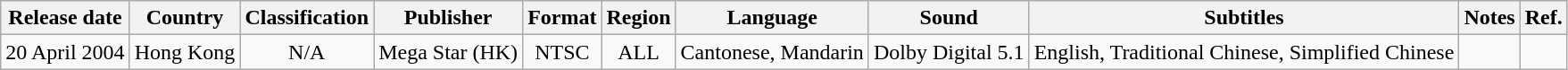<table class="wikitable">
<tr>
<th>Release date</th>
<th>Country</th>
<th>Classification</th>
<th>Publisher</th>
<th>Format</th>
<th>Region</th>
<th>Language</th>
<th>Sound</th>
<th>Subtitles</th>
<th>Notes</th>
<th>Ref.</th>
</tr>
<tr style="text-align:center;">
<td>20 April 2004</td>
<td>Hong Kong</td>
<td>N/A</td>
<td>Mega Star (HK)</td>
<td>NTSC</td>
<td>ALL</td>
<td>Cantonese, Mandarin</td>
<td>Dolby Digital 5.1</td>
<td>English, Traditional Chinese, Simplified Chinese</td>
<td></td>
<td></td>
</tr>
</table>
